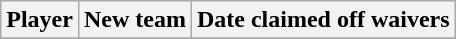<table class="wikitable">
<tr>
<th>Player</th>
<th>New team</th>
<th>Date claimed off waivers</th>
</tr>
<tr>
</tr>
</table>
